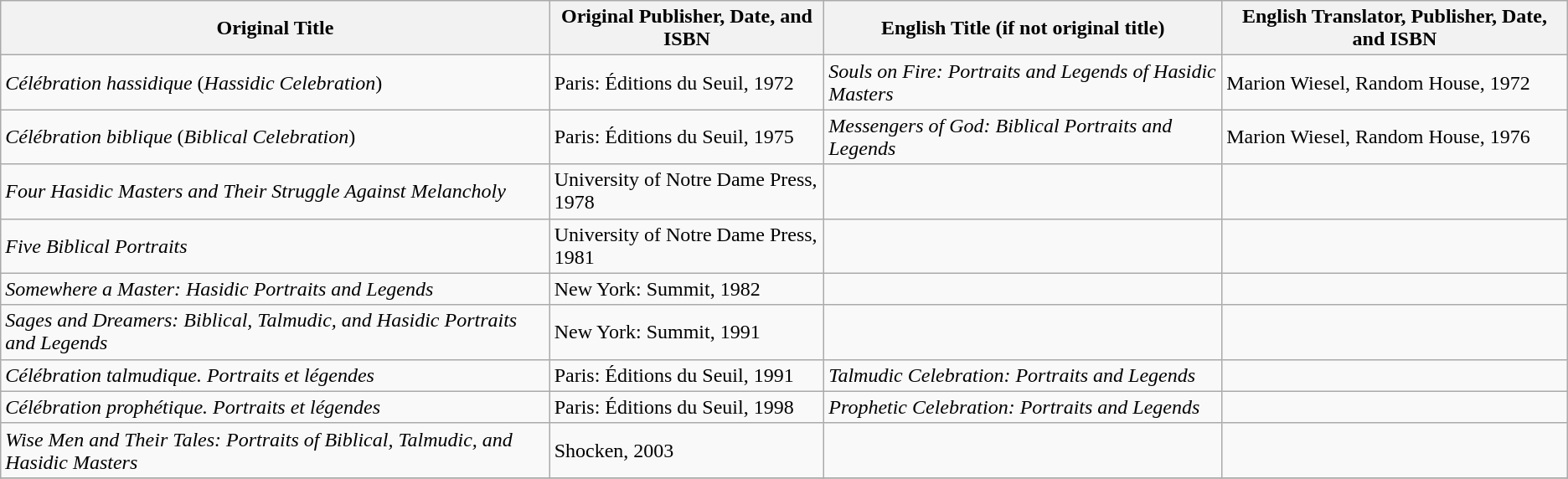<table class="wikitable sortable">
<tr>
<th>Original Title</th>
<th>Original Publisher, Date, and ISBN</th>
<th>English Title (if not original title)</th>
<th>English Translator, Publisher, Date, and ISBN</th>
</tr>
<tr>
<td><em>Célébration hassidique</em> (<em>Hassidic Celebration</em>)</td>
<td>Paris: Éditions du Seuil, 1972 </td>
<td><em>Souls on Fire: Portraits and Legends of Hasidic Masters</em></td>
<td>Marion Wiesel, Random House, 1972 </td>
</tr>
<tr>
<td><em>Célébration biblique</em> (<em>Biblical Celebration</em>)</td>
<td>Paris: Éditions du Seuil, 1975 </td>
<td><em>Messengers of God: Biblical Portraits and Legends</em></td>
<td>Marion Wiesel, Random House, 1976 </td>
</tr>
<tr>
<td><em>Four Hasidic Masters and Their Struggle Against Melancholy</em></td>
<td>University of Notre Dame Press, 1978 </td>
<td></td>
<td></td>
</tr>
<tr>
<td><em>Five Biblical Portraits</em></td>
<td>University of Notre Dame Press, 1981 </td>
<td></td>
<td></td>
</tr>
<tr>
<td><em>Somewhere a Master: Hasidic Portraits and Legends</em></td>
<td>New York: Summit, 1982 </td>
<td></td>
<td></td>
</tr>
<tr>
<td><em>Sages and Dreamers: Biblical, Talmudic, and Hasidic Portraits and Legends</em></td>
<td>New York: Summit, 1991 </td>
<td></td>
<td></td>
</tr>
<tr>
<td><em>Célébration talmudique. Portraits et légendes</em></td>
<td>Paris: Éditions du Seuil, 1991 </td>
<td><em>Talmudic Celebration: Portraits and Legends</em></td>
<td></td>
</tr>
<tr>
<td><em>Célébration prophétique. Portraits et légendes</em></td>
<td>Paris: Éditions du Seuil, 1998 </td>
<td><em>Prophetic Celebration: Portraits and Legends</em></td>
<td></td>
</tr>
<tr>
<td><em>Wise Men and Their Tales: Portraits of Biblical, Talmudic, and Hasidic Masters</em></td>
<td>Shocken, 2003 </td>
<td></td>
<td></td>
</tr>
<tr>
</tr>
</table>
